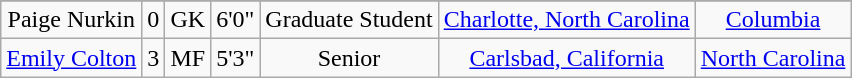<table class="wikitable sortable" style="text-align:center;" border="1">
<tr align=center>
</tr>
<tr>
<td>Paige Nurkin</td>
<td>0</td>
<td>GK</td>
<td>6'0"</td>
<td>Graduate Student</td>
<td><a href='#'>Charlotte, North Carolina</a></td>
<td><a href='#'>Columbia</a></td>
</tr>
<tr>
<td><a href='#'>Emily Colton</a></td>
<td>3</td>
<td>MF</td>
<td>5'3"</td>
<td>Senior</td>
<td><a href='#'>Carlsbad, California</a></td>
<td><a href='#'>North Carolina</a></td>
</tr>
</table>
